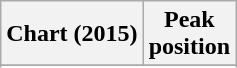<table class="wikitable sortable plainrowheaders" style="text-align:center">
<tr>
<th scope="col">Chart (2015)</th>
<th scope="col">Peak<br>position</th>
</tr>
<tr>
</tr>
<tr>
</tr>
<tr>
</tr>
<tr>
</tr>
<tr>
</tr>
</table>
